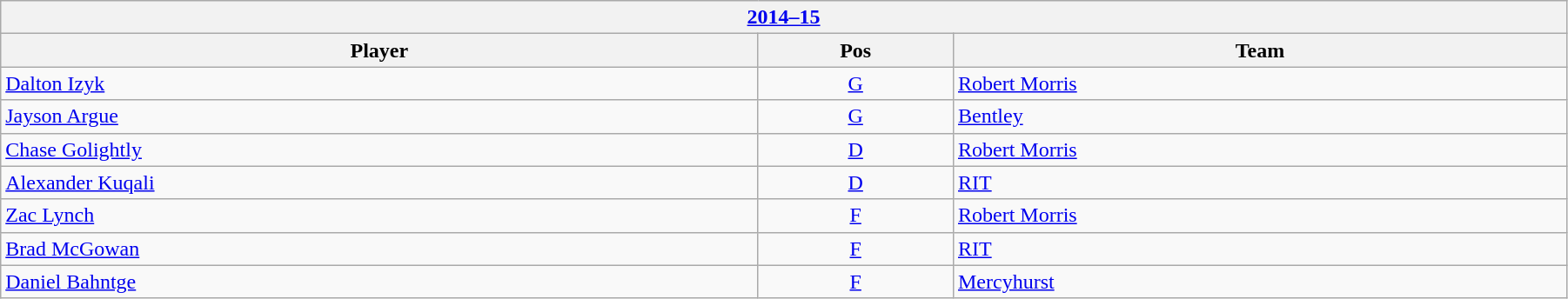<table class="wikitable" width=95%>
<tr>
<th colspan=3><a href='#'>2014–15</a></th>
</tr>
<tr>
<th>Player</th>
<th>Pos</th>
<th>Team</th>
</tr>
<tr>
<td><a href='#'>Dalton Izyk</a></td>
<td style="text-align:center;"><a href='#'>G</a></td>
<td><a href='#'>Robert Morris</a></td>
</tr>
<tr>
<td><a href='#'>Jayson Argue</a></td>
<td style="text-align:center;"><a href='#'>G</a></td>
<td><a href='#'>Bentley</a></td>
</tr>
<tr>
<td><a href='#'>Chase Golightly</a></td>
<td style="text-align:center;"><a href='#'>D</a></td>
<td><a href='#'>Robert Morris</a></td>
</tr>
<tr>
<td><a href='#'>Alexander Kuqali</a></td>
<td style="text-align:center;"><a href='#'>D</a></td>
<td><a href='#'>RIT</a></td>
</tr>
<tr>
<td><a href='#'>Zac Lynch</a></td>
<td style="text-align:center;"><a href='#'>F</a></td>
<td><a href='#'>Robert Morris</a></td>
</tr>
<tr>
<td><a href='#'>Brad McGowan</a></td>
<td style="text-align:center;"><a href='#'>F</a></td>
<td><a href='#'>RIT</a></td>
</tr>
<tr>
<td><a href='#'>Daniel Bahntge</a></td>
<td style="text-align:center;"><a href='#'>F</a></td>
<td><a href='#'>Mercyhurst</a></td>
</tr>
</table>
